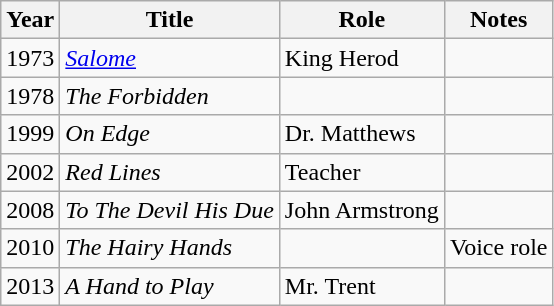<table class="wikitable sortable">
<tr>
<th>Year</th>
<th>Title</th>
<th>Role</th>
<th class="unsortable">Notes</th>
</tr>
<tr>
<td>1973</td>
<td><em><a href='#'>Salome</a></em></td>
<td>King Herod</td>
<td></td>
</tr>
<tr>
<td>1978</td>
<td><em>The Forbidden</em></td>
<td></td>
<td></td>
</tr>
<tr>
<td>1999</td>
<td><em>On Edge</em></td>
<td>Dr. Matthews</td>
<td></td>
</tr>
<tr>
<td>2002</td>
<td><em>Red Lines</em></td>
<td>Teacher</td>
<td></td>
</tr>
<tr>
<td>2008</td>
<td><em>To The Devil His Due</em></td>
<td>John Armstrong</td>
<td></td>
</tr>
<tr>
<td>2010</td>
<td><em>The Hairy Hands</em></td>
<td></td>
<td>Voice role</td>
</tr>
<tr>
<td>2013</td>
<td><em>A Hand to Play</em></td>
<td>Mr. Trent</td>
<td></td>
</tr>
</table>
